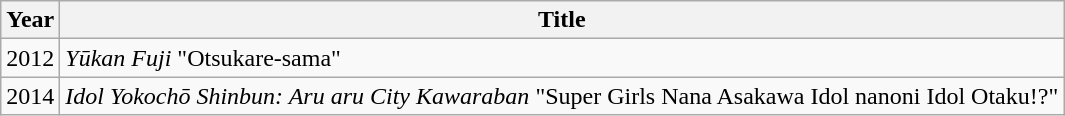<table class="wikitable">
<tr>
<th>Year</th>
<th>Title</th>
</tr>
<tr>
<td>2012</td>
<td><em>Yūkan Fuji</em> "Otsukare-sama"</td>
</tr>
<tr>
<td>2014</td>
<td><em>Idol Yokochō Shinbun: Aru aru City Kawaraban</em> "Super Girls Nana Asakawa Idol nanoni  Idol Otaku!?"</td>
</tr>
</table>
